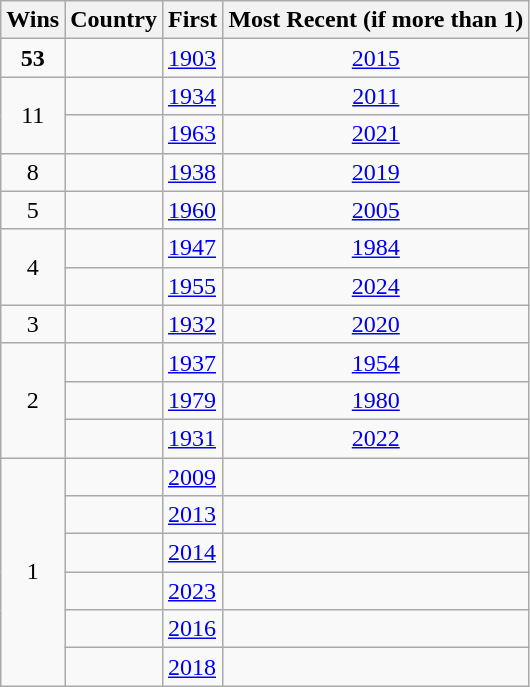<table class="wikitable">
<tr>
<th>Wins</th>
<th>Country</th>
<th>First</th>
<th>Most Recent (if more than 1)</th>
</tr>
<tr>
<td align="center"><strong>53</strong></td>
<td></td>
<td><a href='#'>1903</a></td>
<td align="center"><a href='#'>2015</a></td>
</tr>
<tr>
<td rowspan="2" align="center">11</td>
<td></td>
<td><a href='#'>1934</a></td>
<td align="center"><a href='#'>2011</a></td>
</tr>
<tr>
<td></td>
<td><a href='#'>1963</a></td>
<td align="center"><a href='#'>2021</a></td>
</tr>
<tr>
<td align="center">8</td>
<td></td>
<td><a href='#'>1938</a></td>
<td align="center"><a href='#'>2019</a></td>
</tr>
<tr>
<td align="center">5</td>
<td></td>
<td><a href='#'>1960</a></td>
<td align="center"><a href='#'>2005</a></td>
</tr>
<tr>
<td rowspan="2" align="center">4</td>
<td></td>
<td><a href='#'>1947</a></td>
<td align="center"><a href='#'>1984</a></td>
</tr>
<tr>
<td></td>
<td><a href='#'>1955</a></td>
<td align="center"><a href='#'>2024</a></td>
</tr>
<tr>
<td align="center">3</td>
<td></td>
<td><a href='#'>1932</a></td>
<td align="center"><a href='#'>2020</a></td>
</tr>
<tr>
<td rowspan="3" align="center">2</td>
<td></td>
<td><a href='#'>1937</a></td>
<td align="center"><a href='#'>1954</a></td>
</tr>
<tr>
<td></td>
<td><a href='#'>1979</a></td>
<td align="center"><a href='#'>1980</a></td>
</tr>
<tr>
<td></td>
<td><a href='#'>1931</a></td>
<td align="center"><a href='#'>2022</a></td>
</tr>
<tr>
<td rowspan="6" align="center">1</td>
<td></td>
<td><a href='#'>2009</a></td>
<td align="center"></td>
</tr>
<tr>
<td></td>
<td><a href='#'>2013</a></td>
<td align="center"></td>
</tr>
<tr>
<td></td>
<td><a href='#'>2014</a></td>
<td align="center"></td>
</tr>
<tr>
<td></td>
<td><a href='#'>2023</a></td>
<td align="center"></td>
</tr>
<tr>
<td></td>
<td><a href='#'>2016</a></td>
<td align="center"></td>
</tr>
<tr>
<td></td>
<td><a href='#'>2018</a></td>
<td align="center"></td>
</tr>
</table>
